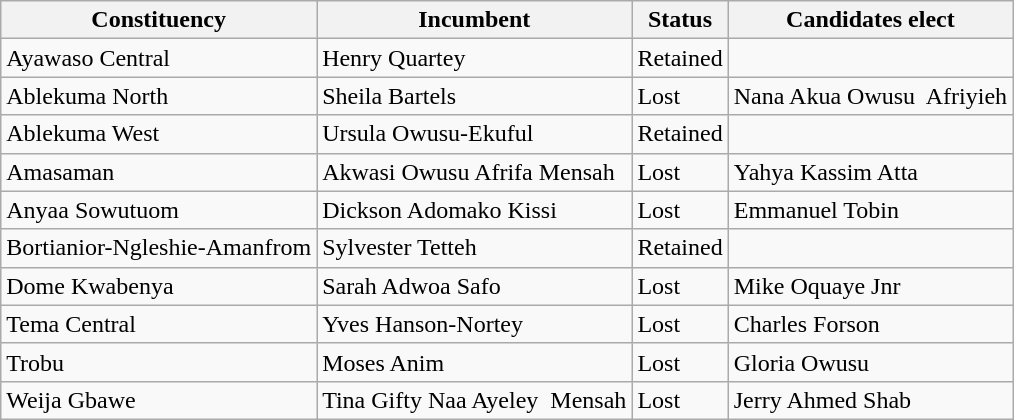<table class="wikitable">
<tr>
<th>Constituency</th>
<th>Incumbent</th>
<th>Status</th>
<th>Candidates elect</th>
</tr>
<tr>
<td>Ayawaso Central</td>
<td>Henry Quartey</td>
<td>Retained</td>
<td></td>
</tr>
<tr>
<td>Ablekuma North</td>
<td>Sheila Bartels</td>
<td>Lost</td>
<td>Nana Akua Owusu  Afriyieh</td>
</tr>
<tr>
<td>Ablekuma West</td>
<td>Ursula Owusu-Ekuful</td>
<td>Retained</td>
<td></td>
</tr>
<tr>
<td>Amasaman</td>
<td>Akwasi Owusu Afrifa Mensah</td>
<td>Lost</td>
<td>Yahya Kassim Atta</td>
</tr>
<tr>
<td>Anyaa Sowutuom</td>
<td>Dickson Adomako Kissi</td>
<td>Lost</td>
<td>Emmanuel Tobin</td>
</tr>
<tr>
<td>Bortianior-Ngleshie-Amanfrom</td>
<td>Sylvester Tetteh</td>
<td>Retained</td>
<td></td>
</tr>
<tr>
<td>Dome Kwabenya</td>
<td>Sarah Adwoa Safo</td>
<td>Lost</td>
<td>Mike Oquaye Jnr</td>
</tr>
<tr>
<td>Tema Central</td>
<td>Yves Hanson-Nortey</td>
<td>Lost</td>
<td>Charles Forson</td>
</tr>
<tr>
<td>Trobu</td>
<td>Moses Anim</td>
<td>Lost</td>
<td>Gloria Owusu</td>
</tr>
<tr>
<td>Weija Gbawe</td>
<td>Tina Gifty Naa Ayeley  Mensah</td>
<td>Lost</td>
<td>Jerry Ahmed Shab</td>
</tr>
</table>
